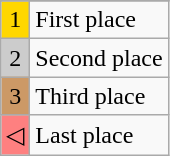<table class="wikitable">
<tr>
</tr>
<tr>
<td style="text-align:center; background-color:#FFD700;">1</td>
<td>First place</td>
</tr>
<tr>
<td style="text-align:center; background-color:#CCC;">2</td>
<td>Second place</td>
</tr>
<tr>
<td style="text-align:center; background-color:#C96;">3</td>
<td>Third place</td>
</tr>
<tr>
<td style="text-align:center; background-color:#FE8080;">◁</td>
<td>Last place</td>
</tr>
</table>
